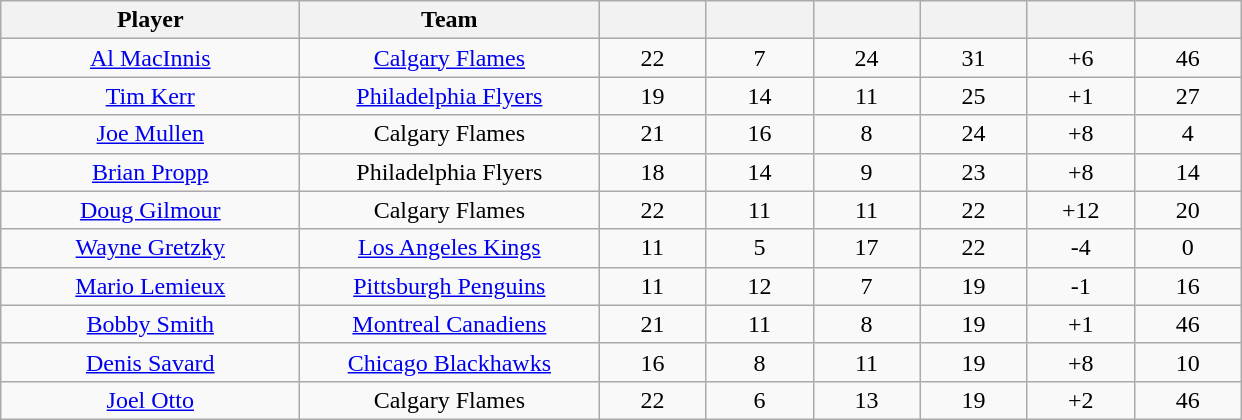<table style="padding:3px; border-spacing:0; text-align:center;" class="wikitable sortable">
<tr>
<th style="width:12em">Player</th>
<th style="width:12em">Team</th>
<th style="width:4em"></th>
<th style="width:4em"></th>
<th style="width:4em"></th>
<th style="width:4em"></th>
<th data-sort-type="number" style="width:4em"></th>
<th style="width:4em"></th>
</tr>
<tr>
<td><a href='#'>Al MacInnis</a></td>
<td><a href='#'>Calgary Flames</a></td>
<td>22</td>
<td>7</td>
<td>24</td>
<td>31</td>
<td>+6</td>
<td>46</td>
</tr>
<tr>
<td><a href='#'>Tim Kerr</a></td>
<td><a href='#'>Philadelphia Flyers</a></td>
<td>19</td>
<td>14</td>
<td>11</td>
<td>25</td>
<td>+1</td>
<td>27</td>
</tr>
<tr>
<td><a href='#'>Joe Mullen</a></td>
<td>Calgary Flames</td>
<td>21</td>
<td>16</td>
<td>8</td>
<td>24</td>
<td>+8</td>
<td>4</td>
</tr>
<tr>
<td><a href='#'>Brian Propp</a></td>
<td>Philadelphia Flyers</td>
<td>18</td>
<td>14</td>
<td>9</td>
<td>23</td>
<td>+8</td>
<td>14</td>
</tr>
<tr>
<td><a href='#'>Doug Gilmour</a></td>
<td>Calgary Flames</td>
<td>22</td>
<td>11</td>
<td>11</td>
<td>22</td>
<td>+12</td>
<td>20</td>
</tr>
<tr>
<td><a href='#'>Wayne Gretzky</a></td>
<td><a href='#'>Los Angeles Kings</a></td>
<td>11</td>
<td>5</td>
<td>17</td>
<td>22</td>
<td>-4</td>
<td>0</td>
</tr>
<tr>
<td><a href='#'>Mario Lemieux</a></td>
<td><a href='#'>Pittsburgh Penguins</a></td>
<td>11</td>
<td>12</td>
<td>7</td>
<td>19</td>
<td>-1</td>
<td>16</td>
</tr>
<tr>
<td><a href='#'>Bobby Smith</a></td>
<td><a href='#'>Montreal Canadiens</a></td>
<td>21</td>
<td>11</td>
<td>8</td>
<td>19</td>
<td>+1</td>
<td>46</td>
</tr>
<tr>
<td><a href='#'>Denis Savard</a></td>
<td><a href='#'>Chicago Blackhawks</a></td>
<td>16</td>
<td>8</td>
<td>11</td>
<td>19</td>
<td>+8</td>
<td>10</td>
</tr>
<tr>
<td><a href='#'>Joel Otto</a></td>
<td>Calgary Flames</td>
<td>22</td>
<td>6</td>
<td>13</td>
<td>19</td>
<td>+2</td>
<td>46</td>
</tr>
</table>
